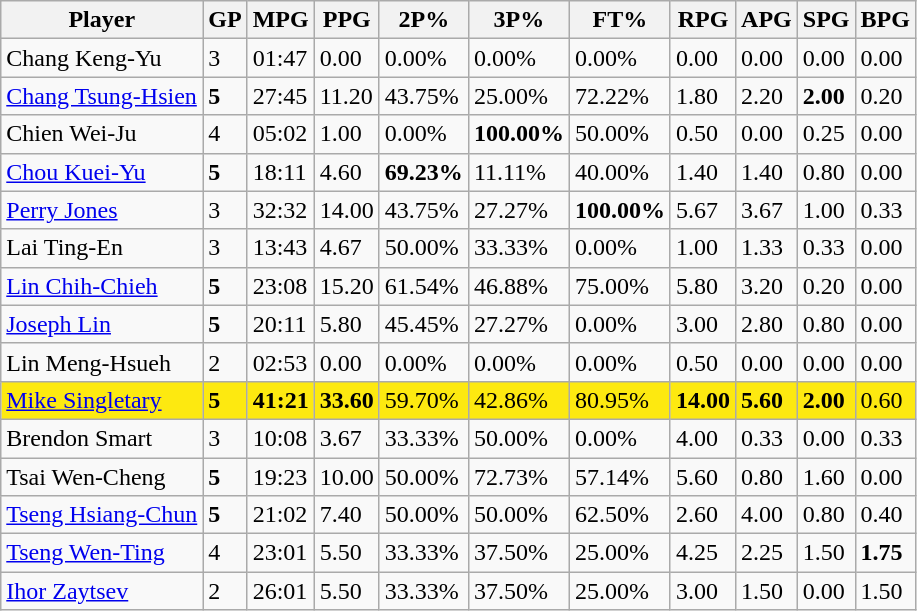<table class="wikitable">
<tr>
<th>Player</th>
<th>GP</th>
<th>MPG</th>
<th>PPG</th>
<th>2P%</th>
<th>3P%</th>
<th>FT%</th>
<th>RPG</th>
<th>APG</th>
<th>SPG</th>
<th>BPG</th>
</tr>
<tr>
<td>Chang Keng-Yu</td>
<td>3</td>
<td>01:47</td>
<td>0.00</td>
<td>0.00%</td>
<td>0.00%</td>
<td>0.00%</td>
<td>0.00</td>
<td>0.00</td>
<td>0.00</td>
<td>0.00</td>
</tr>
<tr>
<td><a href='#'>Chang Tsung-Hsien</a></td>
<td><strong>5</strong></td>
<td>27:45</td>
<td>11.20</td>
<td>43.75%</td>
<td>25.00%</td>
<td>72.22%</td>
<td>1.80</td>
<td>2.20</td>
<td><strong>2.00</strong></td>
<td>0.20</td>
</tr>
<tr>
<td>Chien Wei-Ju</td>
<td>4</td>
<td>05:02</td>
<td>1.00</td>
<td>0.00%</td>
<td><strong>100.00%</strong></td>
<td>50.00%</td>
<td>0.50</td>
<td>0.00</td>
<td>0.25</td>
<td>0.00</td>
</tr>
<tr>
<td><a href='#'>Chou Kuei-Yu</a></td>
<td><strong>5</strong></td>
<td>18:11</td>
<td>4.60</td>
<td><strong>69.23%</strong></td>
<td>11.11%</td>
<td>40.00%</td>
<td>1.40</td>
<td>1.40</td>
<td>0.80</td>
<td>0.00</td>
</tr>
<tr>
<td><a href='#'>Perry Jones</a></td>
<td>3</td>
<td>32:32</td>
<td>14.00</td>
<td>43.75%</td>
<td>27.27%</td>
<td><strong>100.00%</strong></td>
<td>5.67</td>
<td>3.67</td>
<td>1.00</td>
<td>0.33</td>
</tr>
<tr>
<td>Lai Ting-En</td>
<td>3</td>
<td>13:43</td>
<td>4.67</td>
<td>50.00%</td>
<td>33.33%</td>
<td>0.00%</td>
<td>1.00</td>
<td>1.33</td>
<td>0.33</td>
<td>0.00</td>
</tr>
<tr>
<td><a href='#'>Lin Chih-Chieh</a></td>
<td><strong>5</strong></td>
<td>23:08</td>
<td>15.20</td>
<td>61.54%</td>
<td>46.88%</td>
<td>75.00%</td>
<td>5.80</td>
<td>3.20</td>
<td>0.20</td>
<td>0.00</td>
</tr>
<tr>
<td><a href='#'>Joseph Lin</a></td>
<td><strong>5</strong></td>
<td>20:11</td>
<td>5.80</td>
<td>45.45%</td>
<td>27.27%</td>
<td>0.00%</td>
<td>3.00</td>
<td>2.80</td>
<td>0.80</td>
<td>0.00</td>
</tr>
<tr>
<td>Lin Meng-Hsueh</td>
<td>2</td>
<td>02:53</td>
<td>0.00</td>
<td>0.00%</td>
<td>0.00%</td>
<td>0.00%</td>
<td>0.50</td>
<td>0.00</td>
<td>0.00</td>
<td>0.00</td>
</tr>
<tr ! style="background:#FDE910;">
<td><a href='#'>Mike Singletary</a></td>
<td><strong>5</strong></td>
<td><strong>41:21</strong></td>
<td><strong>33.60</strong></td>
<td>59.70%</td>
<td>42.86%</td>
<td>80.95%</td>
<td><strong>14.00</strong></td>
<td><strong>5.60</strong></td>
<td><strong>2.00</strong></td>
<td>0.60</td>
</tr>
<tr>
<td>Brendon Smart</td>
<td>3</td>
<td>10:08</td>
<td>3.67</td>
<td>33.33%</td>
<td>50.00%</td>
<td>0.00%</td>
<td>4.00</td>
<td>0.33</td>
<td>0.00</td>
<td>0.33</td>
</tr>
<tr>
<td>Tsai Wen-Cheng</td>
<td><strong>5</strong></td>
<td>19:23</td>
<td>10.00</td>
<td>50.00%</td>
<td>72.73%</td>
<td>57.14%</td>
<td>5.60</td>
<td>0.80</td>
<td>1.60</td>
<td>0.00</td>
</tr>
<tr>
<td><a href='#'>Tseng Hsiang-Chun</a></td>
<td><strong>5</strong></td>
<td>21:02</td>
<td>7.40</td>
<td>50.00%</td>
<td>50.00%</td>
<td>62.50%</td>
<td>2.60</td>
<td>4.00</td>
<td>0.80</td>
<td>0.40</td>
</tr>
<tr>
<td><a href='#'>Tseng Wen-Ting</a></td>
<td>4</td>
<td>23:01</td>
<td>5.50</td>
<td>33.33%</td>
<td>37.50%</td>
<td>25.00%</td>
<td>4.25</td>
<td>2.25</td>
<td>1.50</td>
<td><strong>1.75</strong></td>
</tr>
<tr>
<td><a href='#'>Ihor Zaytsev</a></td>
<td>2</td>
<td>26:01</td>
<td>5.50</td>
<td>33.33%</td>
<td>37.50%</td>
<td>25.00%</td>
<td>3.00</td>
<td>1.50</td>
<td>0.00</td>
<td>1.50</td>
</tr>
</table>
